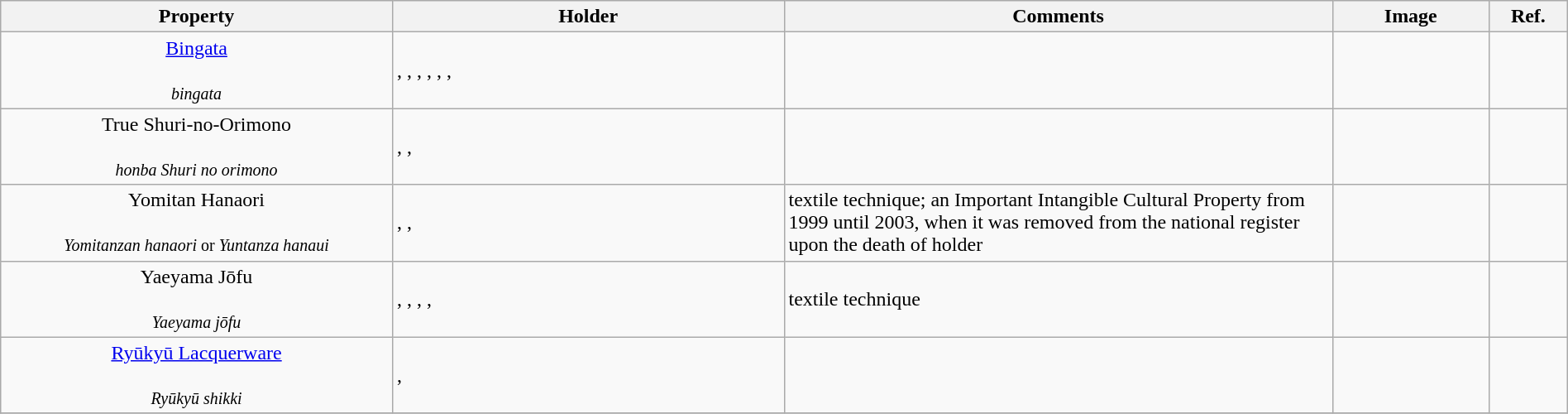<table class="wikitable sortable"  style="width:100%;">
<tr>
<th width="25%" align="left">Property</th>
<th width="25%" align="left">Holder</th>
<th width="35%" align="left" class="unsortable">Comments</th>
<th width="10%" align="left" class="unsortable">Image</th>
<th width="5%" align="left" class="unsortable">Ref.</th>
</tr>
<tr>
<td align="center"><a href='#'>Bingata</a><br><br><small><em>bingata</em></small></td>
<td>, , , , , , </td>
<td></td>
<td></td>
<td></td>
</tr>
<tr>
<td align="center">True Shuri-no-Orimono<br><br><small><em>honba Shuri no orimono</em></small></td>
<td>, , </td>
<td></td>
<td></td>
<td></td>
</tr>
<tr>
<td align="center">Yomitan Hanaori<br><br><small><em>Yomitanzan hanaori</em> or <em>Yuntanza hanaui</em></small></td>
<td>, , </td>
<td>textile technique; an Important Intangible Cultural Property from 1999 until 2003, when it was removed from the national register upon the death of holder </td>
<td></td>
<td></td>
</tr>
<tr>
<td align="center">Yaeyama Jōfu<br><br><small><em>Yaeyama jōfu</em></small></td>
<td>, , , , </td>
<td>textile technique</td>
<td></td>
<td></td>
</tr>
<tr>
<td align="center"><a href='#'>Ryūkyū Lacquerware</a><br><br><small><em>Ryūkyū shikki</em></small></td>
<td>, </td>
<td></td>
<td></td>
<td></td>
</tr>
<tr>
</tr>
</table>
